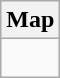<table class="wikitable">
<tr>
<th>Map</th>
</tr>
<tr>
<td><div><br> 








</div></td>
</tr>
</table>
